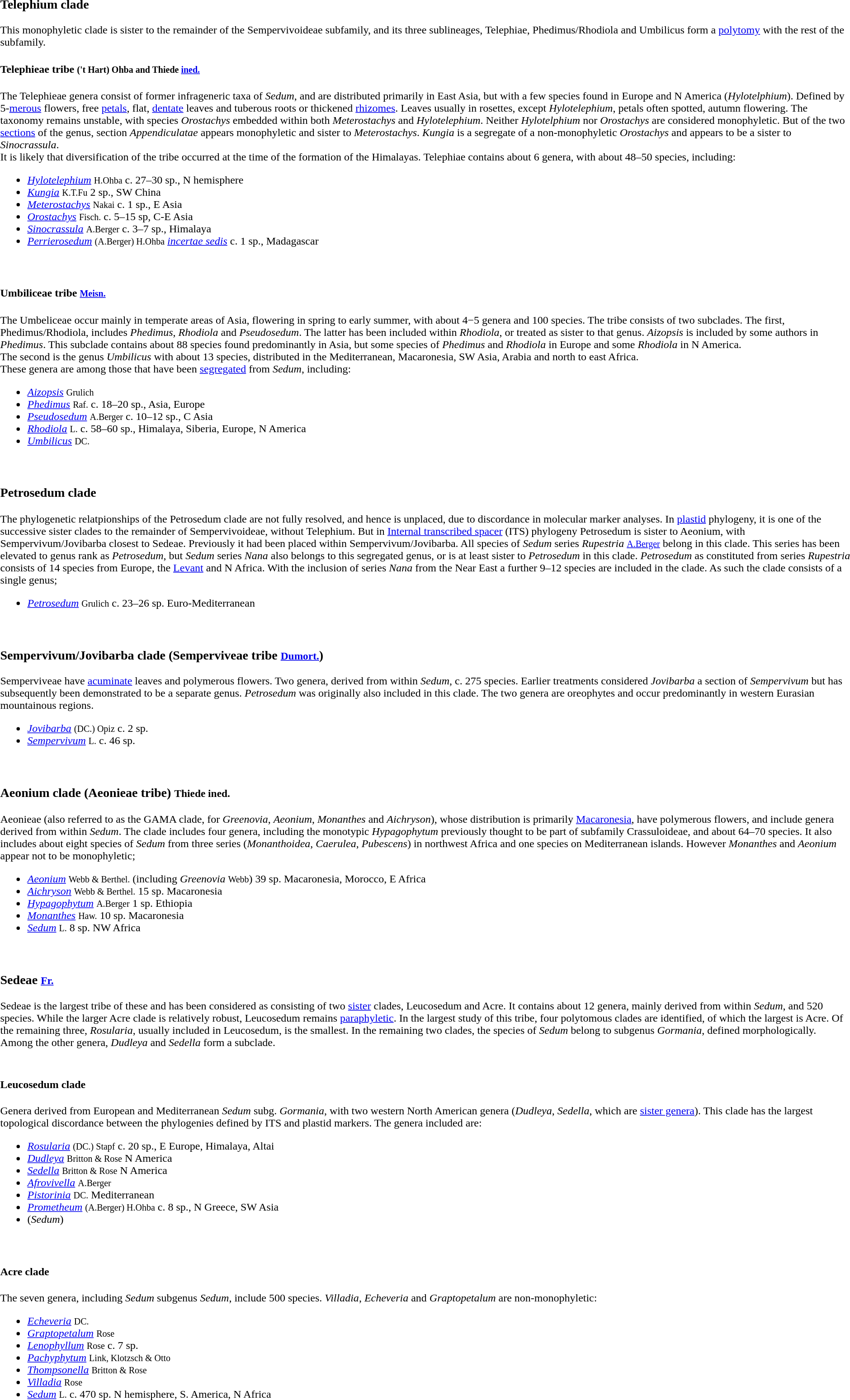<table>
<tr>
<td valign=top></td>
<td valign=top><br><h3>Telephium clade</h3>This monophyletic clade is sister to the remainder of the Sempervivoideae subfamily, and its three sublineages, Telephiae, Phedimus/Rhodiola and Umbilicus form a <a href='#'>polytomy</a> with the rest of the subfamily.<h4>Telephieae tribe <small>('t Hart) Ohba and Thiede <a href='#'>ined.</a></small></h4>The Telephieae genera consist of former infrageneric taxa of <em>Sedum</em>, and are distributed primarily in East Asia, but with a few species found in Europe and N America (<em>Hylotelphium</em>). Defined by 5-<a href='#'>merous</a> flowers, free <a href='#'>petals</a>, flat, <a href='#'>dentate</a> leaves and tuberous roots or thickened <a href='#'>rhizomes</a>. Leaves usually in rosettes, except <em>Hylotelephium</em>, petals often spotted, autumn flowering. The taxonomy remains unstable, with species <em>Orostachys</em> embedded within both <em>Meterostachys</em> and <em>Hylotelephium</em>. Neither <em>Hylotelphium</em> nor <em>Orostachys</em> are considered monophyletic. But of the two <a href='#'>sections</a> of the genus, section <em>Appendiculatae</em> appears monophyletic and sister to <em>Meterostachys</em>. <em>Kungia</em> is a segregate of a non-monophyletic <em>Orostachys</em> and appears to be a sister to <em>Sinocrassula</em>.<br>It is likely that diversification of the tribe occurred at the time of the formation of the Himalayas. Telephiae contains about 6 genera, with about 48–50 species, including:
<ul><li><em><a href='#'>Hylotelephium</a></em> <small>H.Ohba</small> c. 27–30 sp., N hemisphere</li><li><em><a href='#'>Kungia</a></em> <small>K.T.Fu</small> 2 sp., SW China</li><li><em><a href='#'>Meterostachys</a></em> <small>Nakai</small> c. 1 sp., E Asia</li><li><em><a href='#'>Orostachys</a></em> <small>Fisch.</small> c. 5–15 sp, C-E Asia</li><li><em><a href='#'>Sinocrassula</a></em> <small>A.Berger</small> c. 3–7 sp., Himalaya</li><li><em><a href='#'>Perrierosedum</a></em> <small>(A.Berger) H.Ohba</small> <em><a href='#'>incertae sedis</a></em> c. 1 sp., Madagascar</li></ul></td>
</tr>
<tr>
<td valign=top></td>
<td valign=top><br><h4>Umbiliceae tribe <small><a href='#'>Meisn.</a></small></h4>The Umbeliceae occur mainly in temperate areas of Asia, flowering in spring to early summer, with about 4−5 genera and 100 species. The tribe consists of two subclades. The first, Phedimus/Rhodiola, includes <em>Phedimus</em>, <em>Rhodiola</em> and <em>Pseudosedum</em>. The latter has been included within <em>Rhodiola</em>, or treated as sister to that genus. <em>Aizopsis</em> is included by some authors in <em>Phedimus</em>. This subclade contains about 88 species found predominantly in Asia, but some species of <em>Phedimus</em> and <em>Rhodiola</em> in Europe and some <em>Rhodiola</em> in N America.<br>The second is the genus <em>Umbilicus</em> with about 13 species, distributed in the Mediterranean, Macaronesia, SW Asia, Arabia and north to east Africa.<br>These genera are among those that have been <a href='#'>segregated</a> from <em>Sedum</em>, including:
<ul><li><em><a href='#'>Aizopsis</a></em> <small>Grulich</small></li><li><em><a href='#'>Phedimus</a></em> <small>Raf.</small> c. 18–20 sp., Asia, Europe</li><li><em><a href='#'>Pseudosedum</a></em> <small>A.Berger</small> c. 10–12 sp., C Asia</li><li><em><a href='#'>Rhodiola</a></em> <small>L.</small> c. 58–60 sp., Himalaya, Siberia, Europe, N America</li><li><em><a href='#'>Umbilicus</a></em> <small>DC.</small></li></ul></td>
</tr>
<tr>
<td valign=top></td>
<td valign=top><br><h3>Petrosedum clade</h3>The phylogenetic relatpionships of the Petrosedum clade are not fully resolved, and hence is unplaced, due to discordance in molecular marker analyses. In <a href='#'>plastid</a> phylogeny, it is one of the successive sister clades to the remainder of Sempervivoideae, without Telephium. But in <a href='#'>Internal transcribed spacer</a> (ITS) phylogeny Petrosedum is sister to Aeonium, with Sempervivum/Jovibarba closest to Sedeae. Previously it had been placed within Sempervivum/Jovibarba. All species of <em>Sedum</em> series <em>Rupestria</em> <small><a href='#'>A.Berger</a></small> belong in this clade. This series has been elevated to genus rank as <em>Petrosedum</em>, but <em>Sedum</em> series <em>Nana</em> also belongs to this segregated genus, or is at least sister to <em>Petrosedum</em> in this clade. <em>Petrosedum</em> as constituted from series <em>Rupestria</em> consists of 14 species from Europe, the <a href='#'>Levant</a> and N Africa. With the inclusion of series <em>Nana</em> from the Near East a further 9–12 species are included in the clade. As such the clade consists of a single genus;<ul><li><em><a href='#'>Petrosedum</a></em> <small>Grulich</small> c. 23–26 sp. Euro-Mediterranean</li></ul></td>
</tr>
<tr>
<td valign=top></td>
<td valign=top><br><h3>Sempervivum/Jovibarba clade (Semperviveae tribe <small><a href='#'>Dumort.</a></small>)</h3>Semperviveae have <a href='#'>acuminate</a> leaves and polymerous flowers. Two genera, derived from within <em>Sedum</em>, c. 275 species. Earlier treatments considered <em>Jovibarba</em> a section of <em>Sempervivum</em> but has subsequently been demonstrated to be a separate genus. <em>Petrosedum</em> was originally also included in this clade. The two genera are oreophytes and occur predominantly in western Eurasian mountainous regions.
<ul><li><em><a href='#'>Jovibarba</a></em> <small>(DC.) Opiz</small> c. 2 sp.</li><li><em><a href='#'>Sempervivum</a></em> <small>L.</small> c. 46 sp.</li></ul></td>
</tr>
<tr>
<td valign=top></td>
<td valign=top><br><h3>Aeonium clade (Aeonieae tribe) <small>Thiede ined.</small></h3>Aeonieae (also referred to as the GAMA clade, for <em>Greenovia</em>, <em>Aeonium</em>, <em>Monanthes</em> and <em>Aichryson</em>), whose distribution is primarily <a href='#'>Macaronesia</a>, have polymerous flowers, and include genera derived from within <em>Sedum</em>. The clade includes four genera, including the monotypic <em>Hypagophytum</em> previously thought to be part of subfamily Crassuloideae, and about 64–70 species. It also includes about eight species of <em>Sedum</em> from three series (<em>Monanthoidea</em>, <em>Caerulea</em>, <em>Pubescens</em>) in northwest Africa and one species on Mediterranean islands. However <em>Monanthes</em> and <em>Aeonium</em> appear not to be monophyletic;
<ul><li><em><a href='#'>Aeonium</a></em> <small>Webb & Berthel.</small> (including <em>Greenovia</em> <small>Webb</small>) 39 sp. Macaronesia, Morocco, E Africa</li><li><em><a href='#'>Aichryson</a></em> <small>Webb & Berthel.</small> 15 sp. Macaronesia</li><li><em><a href='#'>Hypagophytum</a></em> <small>A.Berger</small> 1 sp. Ethiopia</li><li><em><a href='#'>Monanthes</a></em> <small>Haw.</small> 10 sp. Macaronesia</li><li><em><a href='#'>Sedum</a></em> <small>L.</small> 8 sp. NW Africa</li></ul></td>
</tr>
<tr>
<td valign=top></td>
<td valign=top><br><h3>Sedeae <small><a href='#'>Fr.</a></small></h3>Sedeae is the largest tribe of these and has been considered as consisting of two <a href='#'>sister</a> clades, Leucosedum and Acre. It contains about 12 genera, mainly derived from within <em>Sedum</em>, and 520 species. While the larger Acre clade is relatively robust, Leucosedum remains <a href='#'>paraphyletic</a>. In the largest study of this tribe, four polytomous clades are identified, of which the largest is Acre. Of the remaining three, <em>Rosularia</em>, usually included in Leucosedum, is the smallest. In the remaining two clades, the species of <em>Sedum</em> belong to subgenus <em>Gormania</em>, defined morphologically. Among the other genera, <em>Dudleya</em> and <em>Sedella</em> form a subclade.</td>
</tr>
<tr>
<td valign=top></td>
<td valign=top><br><h4>Leucosedum clade</h4>Genera derived from European and Mediterranean <em>Sedum</em> subg. <em>Gormania</em>, with two western North American genera (<em>Dudleya</em>, <em>Sedella</em>, which are <a href='#'>sister genera</a>). This clade has the largest topological discordance between the phylogenies defined by ITS and plastid markers. The genera included are:
<ul><li><em><a href='#'>Rosularia</a></em> <small>(DC.) Stapf</small> c. 20 sp., E Europe, Himalaya, Altai</li><li><em><a href='#'>Dudleya</a></em> <small>Britton & Rose</small> N America</li><li><em><a href='#'>Sedella</a></em> <small>Britton & Rose</small> N America</li><li><em><a href='#'>Afrovivella</a></em> <small>A.Berger</small></li><li><em><a href='#'>Pistorinia</a></em> <small>DC.</small> Mediterranean</li><li><em><a href='#'>Prometheum</a></em> <small>(A.Berger) H.Ohba</small> c. 8 sp., N Greece, SW Asia</li><li>(<em>Sedum</em>)</li></ul></td>
</tr>
<tr>
<td valign=top></td>
<td valign=top><br><h4>Acre clade</h4>The seven genera, including <em>Sedum</em> subgenus <em>Sedum</em>, include 500 species. <em>Villadia</em>, <em>Echeveria</em> and <em>Graptopetalum</em> are non-monophyletic:
<ul><li><em><a href='#'>Echeveria</a></em> <small>DC.</small></li><li><em><a href='#'>Graptopetalum</a></em> <small>Rose</small></li><li><em><a href='#'>Lenophyllum</a></em> <small>Rose</small> c. 7 sp.</li><li><em><a href='#'>Pachyphytum</a></em> <small>Link, Klotzsch & Otto</small></li><li><em><a href='#'>Thompsonella</a></em> <small>Britton & Rose</small></li><li><em><a href='#'>Villadia</a></em> <small>Rose</small></li><li><em><a href='#'>Sedum</a></em> <small>L.</small> c. 470 sp. N hemisphere, S. America, N Africa</li></ul></td>
</tr>
</table>
